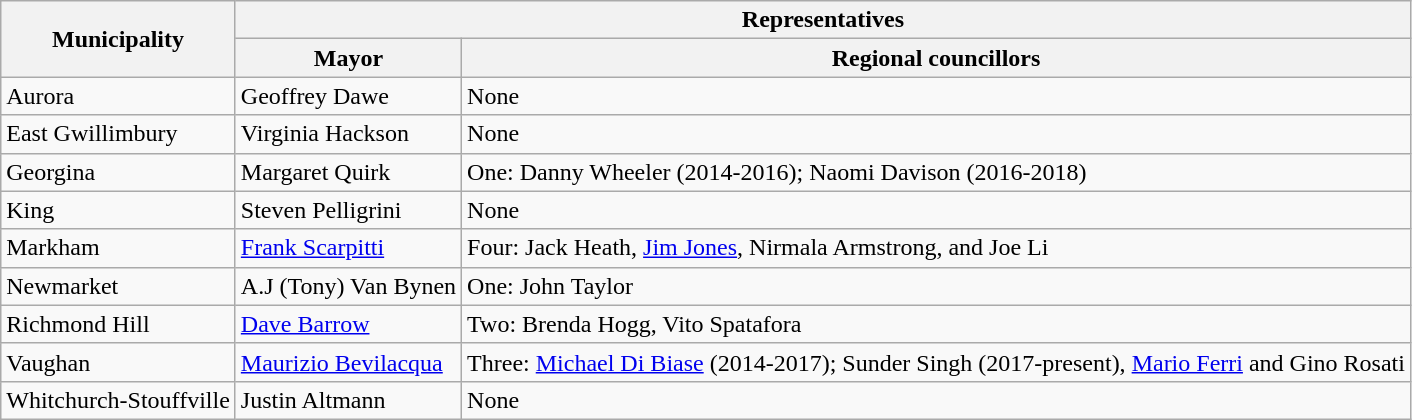<table class="wikitable">
<tr>
<th rowspan="2">Municipality</th>
<th colspan="2">Representatives</th>
</tr>
<tr>
<th>Mayor</th>
<th>Regional councillors</th>
</tr>
<tr>
<td>Aurora</td>
<td>Geoffrey Dawe</td>
<td>None</td>
</tr>
<tr>
<td>East Gwillimbury</td>
<td>Virginia Hackson</td>
<td>None</td>
</tr>
<tr>
<td>Georgina</td>
<td>Margaret Quirk</td>
<td>One: Danny Wheeler (2014-2016); Naomi Davison (2016-2018)</td>
</tr>
<tr>
<td>King</td>
<td>Steven Pelligrini</td>
<td>None</td>
</tr>
<tr>
<td>Markham</td>
<td><a href='#'>Frank Scarpitti</a></td>
<td>Four: Jack Heath, <a href='#'>Jim Jones</a>, Nirmala Armstrong, and Joe Li</td>
</tr>
<tr>
<td>Newmarket</td>
<td>A.J (Tony) Van Bynen</td>
<td>One: John Taylor</td>
</tr>
<tr>
<td>Richmond Hill</td>
<td><a href='#'>Dave Barrow</a></td>
<td>Two: Brenda Hogg, Vito Spatafora</td>
</tr>
<tr>
<td>Vaughan</td>
<td><a href='#'>Maurizio Bevilacqua</a></td>
<td>Three: <a href='#'>Michael Di Biase</a> (2014-2017); Sunder Singh (2017-present), <a href='#'>Mario Ferri</a> and Gino Rosati</td>
</tr>
<tr>
<td>Whitchurch-Stouffville</td>
<td>Justin Altmann</td>
<td>None</td>
</tr>
</table>
